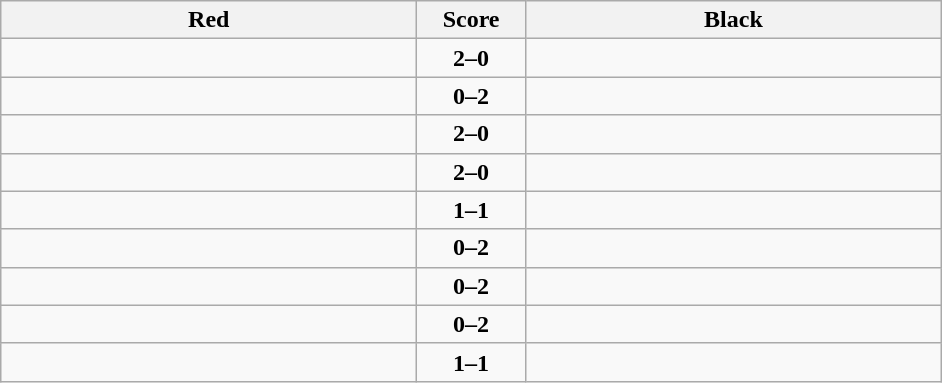<table class="wikitable" style="text-align: center;">
<tr>
<th align="right" width="270">Red</th>
<th width="65">Score</th>
<th align="left" width="270">Black</th>
</tr>
<tr>
<td align=left><strong></strong></td>
<td align=center><strong>2–0</strong></td>
<td align=left></td>
</tr>
<tr>
<td align=left></td>
<td align=center><strong>0–2</strong></td>
<td align=left><strong></strong></td>
</tr>
<tr>
<td align=left><strong></strong></td>
<td align=center><strong>2–0</strong></td>
<td align=left></td>
</tr>
<tr>
<td align=left><strong></strong></td>
<td align=center><strong>2–0</strong></td>
<td align=left></td>
</tr>
<tr>
<td align=left></td>
<td align=center><strong>1–1</strong></td>
<td align=left></td>
</tr>
<tr>
<td align=left></td>
<td align=center><strong>0–2</strong></td>
<td align=left><strong></strong></td>
</tr>
<tr>
<td align=left></td>
<td align=center><strong>0–2</strong></td>
<td align=left><strong></strong></td>
</tr>
<tr>
<td align=left></td>
<td align=center><strong>0–2</strong></td>
<td align=left><strong></strong></td>
</tr>
<tr>
<td align=left></td>
<td align=center><strong>1–1</strong></td>
<td align=left></td>
</tr>
</table>
